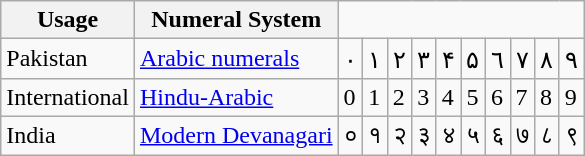<table class="wikitable">
<tr>
<th>Usage</th>
<th>Numeral System</th>
</tr>
<tr>
<td>Pakistan</td>
<td><a href='#'>Arabic numerals</a></td>
<td>۰</td>
<td>۱</td>
<td>۲</td>
<td>۳</td>
<td>۴</td>
<td>۵</td>
<td>٦</td>
<td>۷</td>
<td>۸</td>
<td>۹</td>
</tr>
<tr>
<td>International</td>
<td><a href='#'>Hindu-Arabic</a></td>
<td>0</td>
<td>1</td>
<td>2</td>
<td>3</td>
<td>4</td>
<td>5</td>
<td>6</td>
<td>7</td>
<td>8</td>
<td>9</td>
</tr>
<tr>
<td>India</td>
<td><a href='#'>Modern Devanagari</a></td>
<td>०</td>
<td>१</td>
<td>२</td>
<td>३</td>
<td>४</td>
<td>५</td>
<td>६</td>
<td>७</td>
<td>८</td>
<td>९</td>
</tr>
</table>
